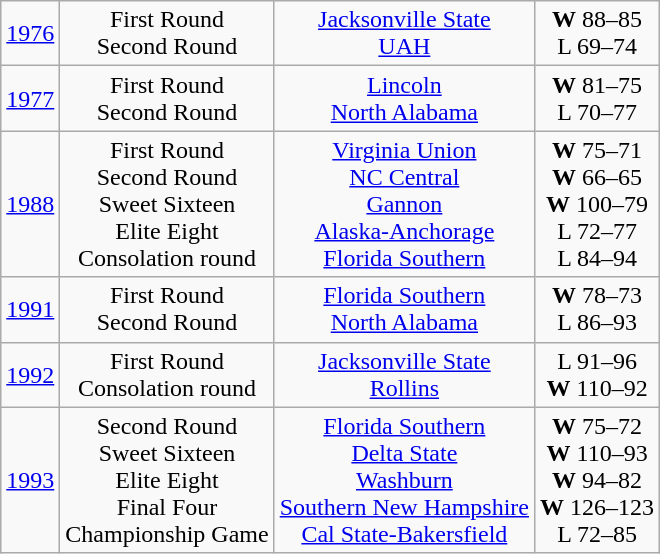<table class="wikitable">
<tr align="center">
<td><a href='#'>1976</a></td>
<td>First Round<br>Second Round</td>
<td><a href='#'>Jacksonville State</a><br><a href='#'>UAH</a></td>
<td><strong>W</strong> 88–85<br>L 69–74</td>
</tr>
<tr align="center">
<td><a href='#'>1977</a></td>
<td>First Round<br>Second Round</td>
<td><a href='#'>Lincoln</a><br><a href='#'>North Alabama</a></td>
<td><strong>W</strong> 81–75<br>L 70–77</td>
</tr>
<tr align="center">
<td><a href='#'>1988</a></td>
<td>First Round<br>Second Round<br>Sweet Sixteen<br>Elite Eight<br>Consolation round</td>
<td><a href='#'>Virginia Union</a><br><a href='#'>NC Central</a><br><a href='#'>Gannon</a><br><a href='#'>Alaska-Anchorage</a><br><a href='#'>Florida Southern</a></td>
<td><strong>W</strong> 75–71<br><strong>W</strong> 66–65<br><strong>W</strong> 100–79<br>L 72–77<br>L 84–94</td>
</tr>
<tr align="center">
<td><a href='#'>1991</a></td>
<td>First Round<br>Second Round</td>
<td><a href='#'>Florida Southern</a><br><a href='#'>North Alabama</a></td>
<td><strong>W</strong> 78–73<br>L 86–93</td>
</tr>
<tr align="center">
<td><a href='#'>1992</a></td>
<td>First Round<br>Consolation round</td>
<td><a href='#'>Jacksonville State</a><br><a href='#'>Rollins</a></td>
<td>L 91–96<br><strong>W</strong> 110–92</td>
</tr>
<tr align="center">
<td><a href='#'>1993</a></td>
<td>Second Round<br>Sweet Sixteen<br>Elite Eight<br>Final Four<br>Championship Game</td>
<td><a href='#'>Florida Southern</a><br><a href='#'>Delta State</a><br><a href='#'>Washburn</a><br><a href='#'>Southern New Hampshire</a><br><a href='#'>Cal State-Bakersfield</a></td>
<td><strong>W</strong> 75–72<br><strong>W</strong> 110–93<br><strong>W</strong> 94–82<br> <strong>W</strong> 126–123<br>L 72–85</td>
</tr>
</table>
